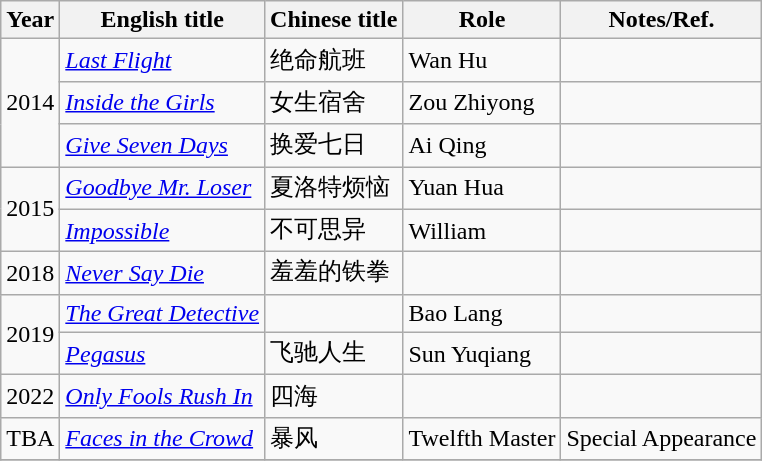<table class="wikitable sortable">
<tr>
<th>Year</th>
<th>English title</th>
<th>Chinese title</th>
<th>Role</th>
<th class="unsortable">Notes/Ref.</th>
</tr>
<tr>
<td rowspan=3>2014</td>
<td><em><a href='#'>Last Flight</a> </em></td>
<td>绝命航班</td>
<td>Wan Hu</td>
<td></td>
</tr>
<tr>
<td><em><a href='#'>Inside the Girls</a></em></td>
<td>女生宿舍</td>
<td>Zou Zhiyong</td>
<td></td>
</tr>
<tr>
<td><em><a href='#'>Give Seven Days</a> </em></td>
<td>换爱七日</td>
<td>Ai Qing</td>
<td></td>
</tr>
<tr>
<td rowspan=2>2015</td>
<td><em><a href='#'>Goodbye Mr. Loser</a></em></td>
<td>夏洛特烦恼</td>
<td>Yuan Hua</td>
<td></td>
</tr>
<tr>
<td><em><a href='#'>Impossible</a></em></td>
<td>不可思异</td>
<td>William</td>
<td></td>
</tr>
<tr>
<td>2018</td>
<td><em><a href='#'>Never Say Die</a></em></td>
<td>羞羞的铁拳</td>
<td></td>
<td></td>
</tr>
<tr>
<td rowspan=2>2019</td>
<td><em><a href='#'>The Great Detective</a></em></td>
<td></td>
<td>Bao Lang</td>
<td></td>
</tr>
<tr>
<td><em><a href='#'>Pegasus</a></em></td>
<td>飞驰人生</td>
<td>Sun Yuqiang</td>
<td></td>
</tr>
<tr>
<td>2022</td>
<td><em><a href='#'>Only Fools Rush In</a></em></td>
<td>四海</td>
<td></td>
<td></td>
</tr>
<tr>
<td>TBA</td>
<td><em><a href='#'>Faces in the Crowd</a></em></td>
<td>暴风</td>
<td>Twelfth Master</td>
<td>Special Appearance</td>
</tr>
<tr>
</tr>
</table>
